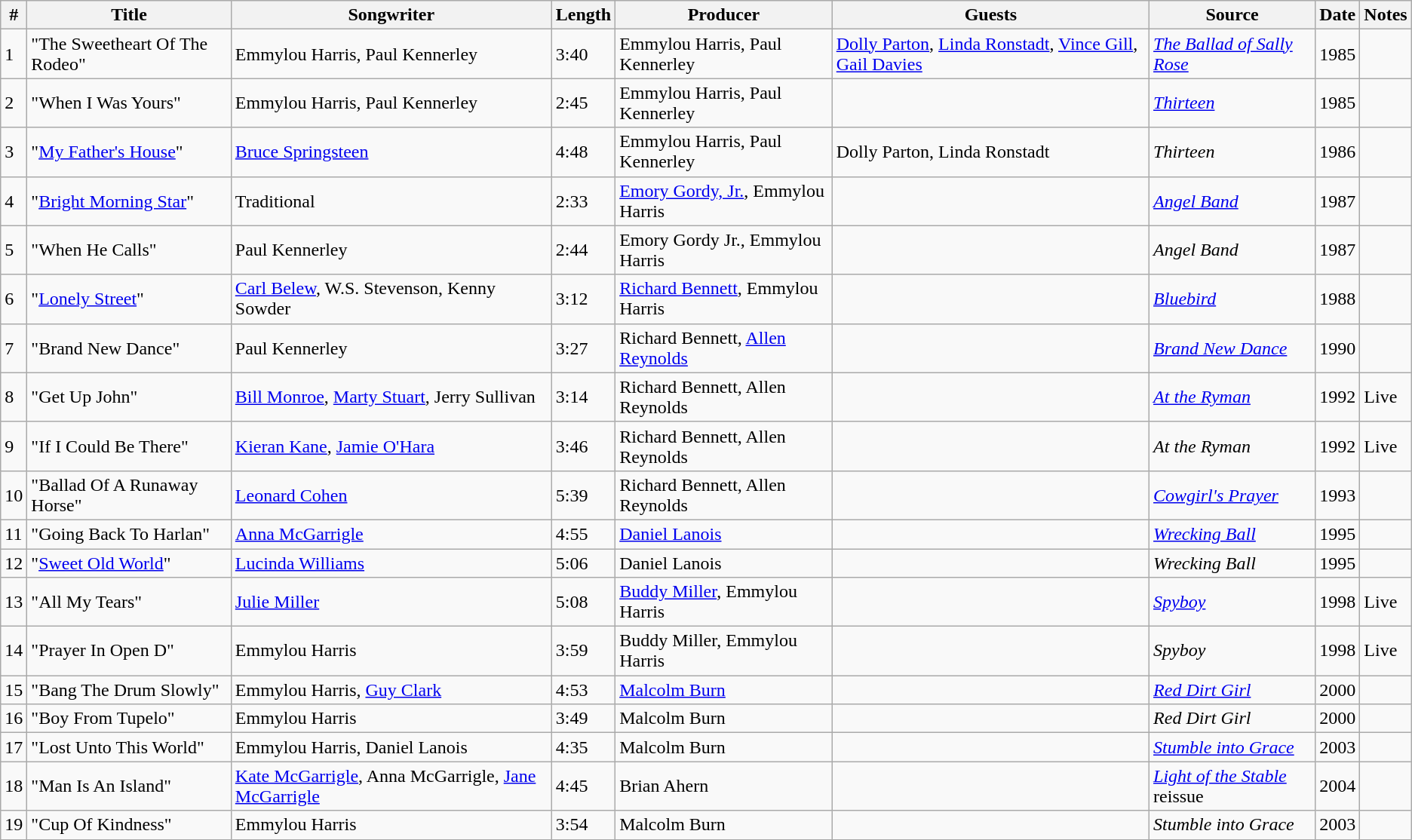<table class="wikitable">
<tr>
<th>#</th>
<th>Title</th>
<th>Songwriter</th>
<th>Length</th>
<th>Producer</th>
<th>Guests</th>
<th>Source</th>
<th>Date</th>
<th>Notes</th>
</tr>
<tr>
<td>1</td>
<td>"The Sweetheart Of The Rodeo"</td>
<td>Emmylou Harris, Paul Kennerley</td>
<td>3:40</td>
<td>Emmylou Harris, Paul Kennerley</td>
<td><a href='#'>Dolly Parton</a>, <a href='#'>Linda Ronstadt</a>, <a href='#'>Vince Gill</a>, <a href='#'>Gail Davies</a></td>
<td><em><a href='#'>The Ballad of Sally Rose</a></em></td>
<td>1985</td>
<td></td>
</tr>
<tr>
<td>2</td>
<td>"When I Was Yours"</td>
<td>Emmylou Harris, Paul Kennerley</td>
<td>2:45</td>
<td>Emmylou Harris, Paul Kennerley</td>
<td></td>
<td><em><a href='#'>Thirteen</a></em></td>
<td>1985</td>
<td></td>
</tr>
<tr>
<td>3</td>
<td>"<a href='#'>My Father's House</a>"</td>
<td><a href='#'>Bruce Springsteen</a></td>
<td>4:48</td>
<td>Emmylou Harris, Paul Kennerley</td>
<td>Dolly Parton, Linda Ronstadt</td>
<td><em>Thirteen</em></td>
<td>1986</td>
<td></td>
</tr>
<tr>
<td>4</td>
<td>"<a href='#'>Bright Morning Star</a>"</td>
<td>Traditional</td>
<td>2:33</td>
<td><a href='#'>Emory Gordy, Jr.</a>, Emmylou Harris</td>
<td></td>
<td><em><a href='#'>Angel Band</a></em></td>
<td>1987</td>
<td></td>
</tr>
<tr>
<td>5</td>
<td>"When He Calls"</td>
<td>Paul Kennerley</td>
<td>2:44</td>
<td>Emory Gordy Jr., Emmylou Harris</td>
<td></td>
<td><em>Angel Band</em></td>
<td>1987</td>
<td></td>
</tr>
<tr>
<td>6</td>
<td>"<a href='#'>Lonely Street</a>"</td>
<td><a href='#'>Carl Belew</a>, W.S. Stevenson, Kenny Sowder</td>
<td>3:12</td>
<td><a href='#'>Richard Bennett</a>, Emmylou Harris</td>
<td></td>
<td><em><a href='#'>Bluebird</a></em></td>
<td>1988</td>
<td></td>
</tr>
<tr>
<td>7</td>
<td>"Brand New Dance"</td>
<td>Paul Kennerley</td>
<td>3:27</td>
<td>Richard Bennett, <a href='#'>Allen Reynolds</a></td>
<td></td>
<td><em><a href='#'>Brand New Dance</a></em></td>
<td>1990</td>
<td></td>
</tr>
<tr>
<td>8</td>
<td>"Get Up John"</td>
<td><a href='#'>Bill Monroe</a>, <a href='#'>Marty Stuart</a>, Jerry Sullivan</td>
<td>3:14</td>
<td>Richard Bennett, Allen Reynolds</td>
<td></td>
<td><em><a href='#'>At the Ryman</a></em></td>
<td>1992</td>
<td>Live </td>
</tr>
<tr>
<td>9</td>
<td>"If I Could Be There"</td>
<td><a href='#'>Kieran Kane</a>, <a href='#'>Jamie O'Hara</a></td>
<td>3:46</td>
<td>Richard Bennett, Allen Reynolds</td>
<td></td>
<td><em>At the Ryman</em></td>
<td>1992</td>
<td>Live </td>
</tr>
<tr>
<td>10</td>
<td>"Ballad Of A Runaway Horse"</td>
<td><a href='#'>Leonard Cohen</a></td>
<td>5:39</td>
<td>Richard Bennett, Allen Reynolds</td>
<td></td>
<td><em><a href='#'>Cowgirl's Prayer</a></em></td>
<td>1993</td>
<td></td>
</tr>
<tr>
<td>11</td>
<td>"Going Back To Harlan"</td>
<td><a href='#'>Anna McGarrigle</a></td>
<td>4:55</td>
<td><a href='#'>Daniel Lanois</a></td>
<td></td>
<td><em><a href='#'>Wrecking Ball</a></em></td>
<td>1995</td>
<td></td>
</tr>
<tr>
<td>12</td>
<td>"<a href='#'>Sweet Old World</a>"</td>
<td><a href='#'>Lucinda Williams</a></td>
<td>5:06</td>
<td>Daniel Lanois</td>
<td></td>
<td><em>Wrecking Ball</em></td>
<td>1995</td>
<td></td>
</tr>
<tr>
<td>13</td>
<td>"All My Tears"</td>
<td><a href='#'>Julie Miller</a></td>
<td>5:08</td>
<td><a href='#'>Buddy Miller</a>, Emmylou Harris</td>
<td></td>
<td><em><a href='#'>Spyboy</a></em></td>
<td>1998</td>
<td>Live </td>
</tr>
<tr>
<td>14</td>
<td>"Prayer In Open D"</td>
<td>Emmylou Harris</td>
<td>3:59</td>
<td>Buddy Miller, Emmylou Harris</td>
<td></td>
<td><em>Spyboy</em></td>
<td>1998</td>
<td>Live </td>
</tr>
<tr>
<td>15</td>
<td>"Bang The Drum Slowly"</td>
<td>Emmylou Harris, <a href='#'>Guy Clark</a></td>
<td>4:53</td>
<td><a href='#'>Malcolm Burn</a></td>
<td></td>
<td><em><a href='#'>Red Dirt Girl</a></em></td>
<td>2000</td>
<td></td>
</tr>
<tr>
<td>16</td>
<td>"Boy From Tupelo"</td>
<td>Emmylou Harris</td>
<td>3:49</td>
<td>Malcolm Burn</td>
<td></td>
<td><em>Red Dirt Girl</em></td>
<td>2000</td>
<td></td>
</tr>
<tr>
<td>17</td>
<td>"Lost Unto This World"</td>
<td>Emmylou Harris, Daniel Lanois</td>
<td>4:35</td>
<td>Malcolm Burn</td>
<td></td>
<td><em><a href='#'>Stumble into Grace</a></em></td>
<td>2003</td>
<td></td>
</tr>
<tr>
<td>18</td>
<td>"Man Is An Island"</td>
<td><a href='#'>Kate McGarrigle</a>, Anna McGarrigle, <a href='#'>Jane McGarrigle</a></td>
<td>4:45</td>
<td>Brian Ahern</td>
<td></td>
<td><em><a href='#'>Light of the Stable</a></em> reissue</td>
<td>2004</td>
<td></td>
</tr>
<tr>
<td>19</td>
<td>"Cup Of Kindness"</td>
<td>Emmylou Harris</td>
<td>3:54</td>
<td>Malcolm Burn</td>
<td></td>
<td><em>Stumble into Grace</em></td>
<td>2003</td>
<td></td>
</tr>
</table>
